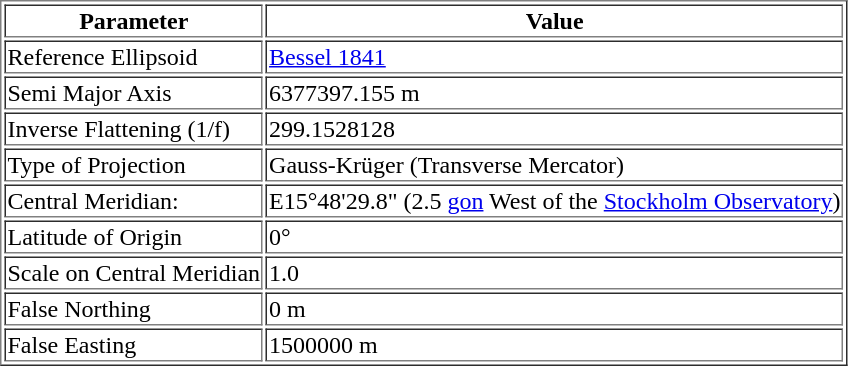<table border="1">
<tr>
<th>Parameter</th>
<th>Value</th>
</tr>
<tr>
<td>Reference Ellipsoid</td>
<td><a href='#'>Bessel 1841</a></td>
</tr>
<tr>
<td>Semi Major Axis</td>
<td>6377397.155 m</td>
</tr>
<tr>
<td>Inverse Flattening (1/f)</td>
<td>299.1528128</td>
</tr>
<tr>
<td>Type of Projection</td>
<td>Gauss-Krüger (Transverse Mercator)</td>
</tr>
<tr>
<td>Central Meridian:</td>
<td>E15°48'29.8" (2.5 <a href='#'>gon</a> West of the <a href='#'>Stockholm Observatory</a>)</td>
</tr>
<tr>
<td>Latitude of Origin</td>
<td>0°</td>
</tr>
<tr>
<td>Scale on Central Meridian</td>
<td>1.0</td>
</tr>
<tr>
<td>False Northing</td>
<td>0 m</td>
</tr>
<tr>
<td>False Easting</td>
<td>1500000 m</td>
</tr>
</table>
